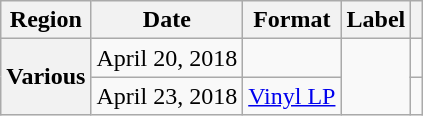<table class="wikitable plainrowheaders">
<tr>
<th scope="col">Region</th>
<th scope="col">Date</th>
<th scope="col">Format</th>
<th scope="col">Label</th>
<th scope="col"></th>
</tr>
<tr>
<th scope="row" rowspan="2">Various</th>
<td>April 20, 2018</td>
<td></td>
<td rowspan="2"></td>
<td align="center"></td>
</tr>
<tr>
<td>April 23, 2018</td>
<td><a href='#'>Vinyl LP</a></td>
<td align="center"></td>
</tr>
</table>
